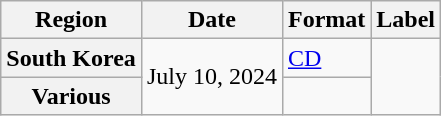<table class="wikitable plainrowheaders">
<tr>
<th scope="col">Region</th>
<th scope="col">Date</th>
<th scope="col">Format</th>
<th scope="col">Label</th>
</tr>
<tr>
<th scope="row">South Korea</th>
<td rowspan="2">July 10, 2024</td>
<td><a href='#'>CD</a></td>
<td rowspan="2"></td>
</tr>
<tr>
<th scope="row">Various</th>
<td></td>
</tr>
</table>
